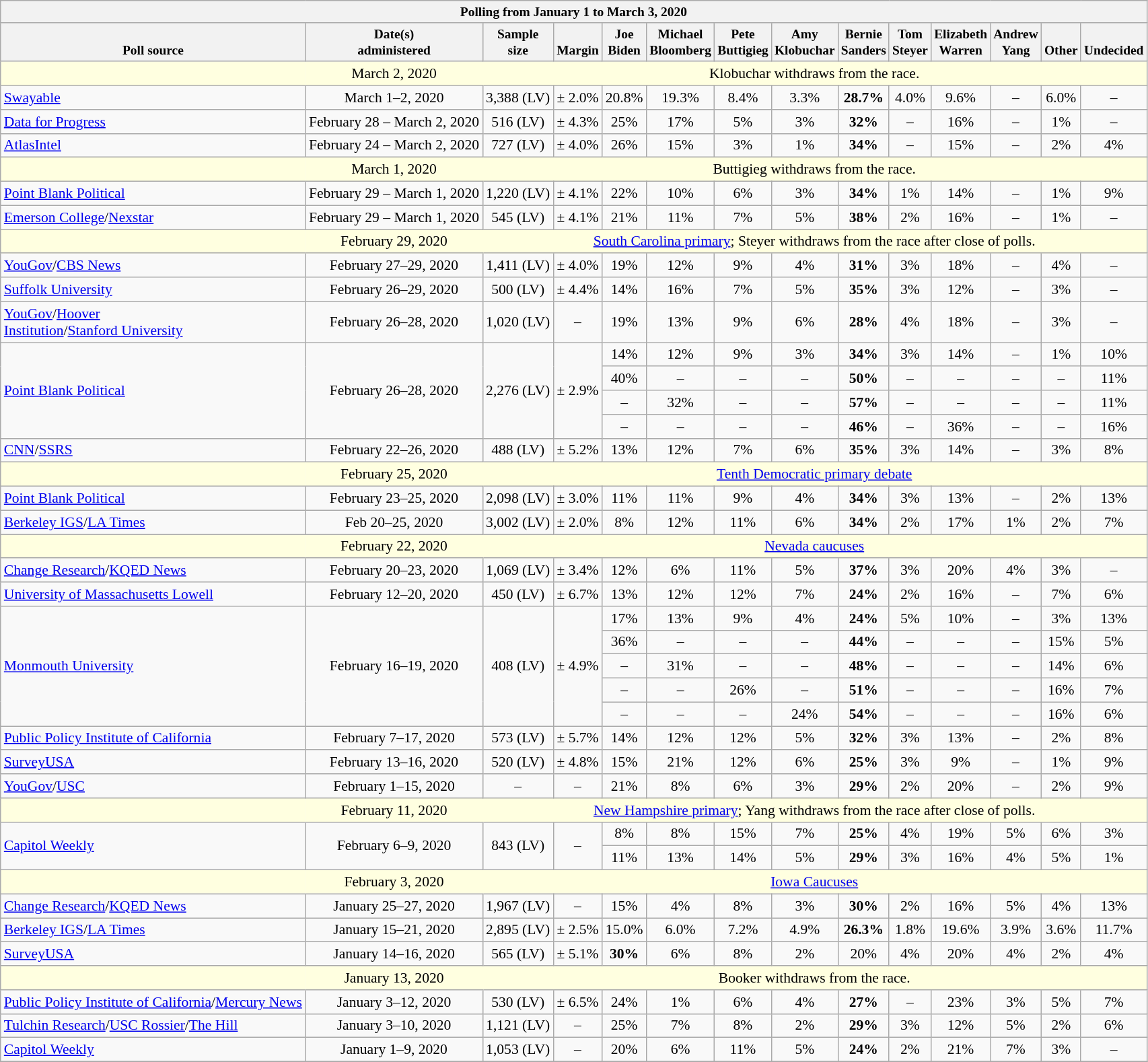<table class="wikitable mw-collapsed mw-collapsible" style="font-size:90%;text-align:center;">
<tr valign=bottom style="font-size:90%;">
<th colspan="14">Polling from January 1 to March 3, 2020</th>
</tr>
<tr style="vertical-align:bottom; font-size:90%;">
<th>Poll source</th>
<th>Date(s)<br>administered</th>
<th>Sample<br>size</th>
<th>Margin<br></th>
<th>Joe<br>Biden</th>
<th>Michael<br>Bloomberg</th>
<th>Pete<br>Buttigieg</th>
<th>Amy<br>Klobuchar</th>
<th>Bernie<br>Sanders</th>
<th>Tom<br>Steyer</th>
<th>Elizabeth<br>Warren</th>
<th>Andrew<br>Yang</th>
<th>Other</th>
<th>Undecided</th>
</tr>
<tr style="background:lightyellow;">
<td style="border-right-style:hidden;"></td>
<td style="border-right-style:hidden;">March 2, 2020</td>
<td colspan="12">Klobuchar withdraws from the race.</td>
</tr>
<tr>
<td style="text-align:left;"><a href='#'>Swayable</a></td>
<td>March 1–2, 2020</td>
<td>3,388 (LV)</td>
<td>± 2.0%</td>
<td>20.8%</td>
<td>19.3%</td>
<td>8.4%</td>
<td>3.3%</td>
<td><strong>28.7%</strong></td>
<td>4.0%</td>
<td>9.6%</td>
<td>–</td>
<td>6.0%</td>
<td>–</td>
</tr>
<tr>
<td style="text-align:left;"><a href='#'>Data for Progress</a></td>
<td>February 28 – March 2, 2020</td>
<td>516 (LV)</td>
<td>± 4.3%</td>
<td>25%</td>
<td>17%</td>
<td>5%</td>
<td>3%</td>
<td><strong>32%</strong></td>
<td>–</td>
<td>16%</td>
<td>–</td>
<td>1%</td>
<td>–</td>
</tr>
<tr>
<td style="text-align:left;"><a href='#'>AtlasIntel</a></td>
<td>February 24 – March 2, 2020</td>
<td>727 (LV)</td>
<td>± 4.0%</td>
<td>26%</td>
<td>15%</td>
<td>3%</td>
<td>1%</td>
<td><strong>34%</strong></td>
<td>–</td>
<td>15%</td>
<td>–</td>
<td>2%</td>
<td>4%</td>
</tr>
<tr style="background:lightyellow;">
<td style="border-right-style:hidden;"></td>
<td style="border-right-style:hidden;">March 1, 2020</td>
<td colspan="12">Buttigieg withdraws from the race.</td>
</tr>
<tr>
<td style="text-align:left;"><a href='#'>Point Blank Political</a></td>
<td>February 29 – March 1, 2020</td>
<td>1,220 (LV)</td>
<td>± 4.1%</td>
<td>22%</td>
<td>10%</td>
<td>6%</td>
<td>3%</td>
<td><strong>34%</strong></td>
<td>1%</td>
<td>14%</td>
<td>–</td>
<td>1%</td>
<td>9%</td>
</tr>
<tr>
<td style="text-align:left;"><a href='#'>Emerson College</a>/<a href='#'>Nexstar</a></td>
<td>February 29 – March 1, 2020</td>
<td>545 (LV)</td>
<td>± 4.1%</td>
<td>21%</td>
<td>11%</td>
<td>7%</td>
<td>5%</td>
<td><strong>38%</strong></td>
<td>2%</td>
<td>16%</td>
<td>–</td>
<td>1%</td>
<td>–</td>
</tr>
<tr style="background:lightyellow;">
<td style="border-right-style:hidden;"></td>
<td style="border-right-style:hidden;">February 29, 2020</td>
<td colspan="13"><a href='#'>South Carolina primary</a>; Steyer withdraws from the race after close of polls.</td>
</tr>
<tr>
<td style="text-align:left;"><a href='#'>YouGov</a>/<a href='#'>CBS News</a></td>
<td>February 27–29, 2020</td>
<td>1,411 (LV)</td>
<td>± 4.0%</td>
<td>19%</td>
<td>12%</td>
<td>9%</td>
<td>4%</td>
<td><strong>31%</strong></td>
<td>3%</td>
<td>18%</td>
<td>–</td>
<td>4%</td>
<td>–</td>
</tr>
<tr>
<td style="text-align:left;"><a href='#'>Suffolk University</a></td>
<td>February 26–29, 2020</td>
<td>500 (LV)</td>
<td>± 4.4%</td>
<td>14%</td>
<td>16%</td>
<td>7%</td>
<td>5%</td>
<td><strong>35%</strong></td>
<td>3%</td>
<td>12%</td>
<td>–</td>
<td>3%</td>
<td>–</td>
</tr>
<tr>
<td style="text-align:left;"><a href='#'>YouGov</a>/<a href='#'>Hoover<br>Institution</a>/<a href='#'>Stanford University</a></td>
<td>February 26–28, 2020</td>
<td>1,020 (LV)</td>
<td>–</td>
<td>19%</td>
<td>13%</td>
<td>9%</td>
<td>6%</td>
<td><strong>28%</strong></td>
<td>4%</td>
<td>18%</td>
<td>–</td>
<td>3%</td>
<td>–</td>
</tr>
<tr>
<td rowspan=4 style="text-align:left;"><a href='#'>Point Blank Political</a></td>
<td rowspan=4>February 26–28, 2020</td>
<td rowspan=4>2,276 (LV)</td>
<td rowspan=4>± 2.9%</td>
<td>14%</td>
<td>12%</td>
<td>9%</td>
<td>3%</td>
<td><strong>34%</strong></td>
<td>3%</td>
<td>14%</td>
<td>–</td>
<td>1%</td>
<td>10%</td>
</tr>
<tr>
<td>40%</td>
<td>–</td>
<td>–</td>
<td>–</td>
<td><strong>50%</strong></td>
<td>–</td>
<td>–</td>
<td>–</td>
<td>–</td>
<td>11%</td>
</tr>
<tr>
<td>–</td>
<td>32%</td>
<td>–</td>
<td>–</td>
<td><strong>57%</strong></td>
<td>–</td>
<td>–</td>
<td>–</td>
<td>–</td>
<td>11%</td>
</tr>
<tr>
<td>–</td>
<td>–</td>
<td>–</td>
<td>–</td>
<td><strong>46%</strong></td>
<td>–</td>
<td>36%</td>
<td>–</td>
<td>–</td>
<td>16%</td>
</tr>
<tr>
<td style="text-align:left;"><a href='#'>CNN</a>/<a href='#'>SSRS</a></td>
<td>February 22–26, 2020</td>
<td>488 (LV)</td>
<td>± 5.2%</td>
<td>13%</td>
<td>12%</td>
<td>7%</td>
<td>6%</td>
<td><strong>35%</strong></td>
<td>3%</td>
<td>14%</td>
<td>–</td>
<td>3%</td>
<td>8%</td>
</tr>
<tr style="background:lightyellow;">
<td style="border-right-style:hidden;"></td>
<td style="border-right-style:hidden;">February 25, 2020</td>
<td colspan="16"><a href='#'>Tenth Democratic primary debate</a></td>
</tr>
<tr>
<td style="text-align:left;"><a href='#'>Point Blank Political</a></td>
<td>February 23–25, 2020</td>
<td>2,098 (LV)</td>
<td>± 3.0%</td>
<td>11%</td>
<td>11%</td>
<td>9%</td>
<td>4%</td>
<td><strong>34%</strong></td>
<td>3%</td>
<td>13%</td>
<td>–</td>
<td>2%</td>
<td>13%</td>
</tr>
<tr>
<td style="text-align:left;"><a href='#'>Berkeley IGS</a>/<a href='#'>LA Times</a></td>
<td>Feb 20–25, 2020</td>
<td>3,002 (LV)</td>
<td>± 2.0%</td>
<td>8%</td>
<td>12%</td>
<td>11%</td>
<td>6%</td>
<td><strong>34%</strong></td>
<td>2%</td>
<td>17%</td>
<td>1%</td>
<td>2%</td>
<td>7%</td>
</tr>
<tr style="background:lightyellow;">
<td style="border-right-style:hidden;"></td>
<td style="border-right-style:hidden;">February 22, 2020</td>
<td colspan="13"><a href='#'>Nevada caucuses</a></td>
</tr>
<tr>
<td style="text-align:left;"><a href='#'>Change Research</a>/<a href='#'>KQED News</a></td>
<td>February 20–23, 2020</td>
<td>1,069 (LV)</td>
<td>± 3.4%</td>
<td>12%</td>
<td>6%</td>
<td>11%</td>
<td>5%</td>
<td><strong>37%</strong></td>
<td>3%</td>
<td>20%</td>
<td>4%</td>
<td>3%</td>
<td>–</td>
</tr>
<tr>
<td style="text-align:left;"><a href='#'>University of Massachusetts Lowell</a></td>
<td>February 12–20, 2020</td>
<td>450 (LV)</td>
<td>± 6.7%</td>
<td>13%</td>
<td>12%</td>
<td>12%</td>
<td>7%</td>
<td><strong>24%</strong></td>
<td>2%</td>
<td>16%</td>
<td>–</td>
<td>7%</td>
<td>6%</td>
</tr>
<tr>
<td rowspan=5 style="text-align:left;"><a href='#'>Monmouth University</a></td>
<td rowspan=5>February 16–19, 2020</td>
<td rowspan=5>408 (LV)</td>
<td rowspan=5>± 4.9%</td>
<td>17%</td>
<td>13%</td>
<td>9%</td>
<td>4%</td>
<td><strong>24%</strong></td>
<td>5%</td>
<td>10%</td>
<td>–</td>
<td>3%</td>
<td>13%</td>
</tr>
<tr>
<td>36%</td>
<td>–</td>
<td>–</td>
<td>–</td>
<td><strong>44%</strong></td>
<td>–</td>
<td>–</td>
<td>–</td>
<td>15%</td>
<td>5%</td>
</tr>
<tr>
<td>–</td>
<td>31%</td>
<td>–</td>
<td>–</td>
<td><strong>48%</strong></td>
<td>–</td>
<td>–</td>
<td>–</td>
<td>14%</td>
<td>6%</td>
</tr>
<tr>
<td>–</td>
<td>–</td>
<td>26%</td>
<td>–</td>
<td><strong>51%</strong></td>
<td>–</td>
<td>–</td>
<td>–</td>
<td>16%</td>
<td>7%</td>
</tr>
<tr>
<td>–</td>
<td>–</td>
<td>–</td>
<td>24%</td>
<td><strong>54%</strong></td>
<td>–</td>
<td>–</td>
<td>–</td>
<td>16%</td>
<td>6%</td>
</tr>
<tr>
<td style="text-align:left;"><a href='#'>Public Policy Institute of California</a></td>
<td>February 7–17, 2020</td>
<td>573 (LV)</td>
<td>± 5.7%</td>
<td>14%</td>
<td>12%</td>
<td>12%</td>
<td>5%</td>
<td><strong>32%</strong></td>
<td>3%</td>
<td>13%</td>
<td>–</td>
<td>2%</td>
<td>8%</td>
</tr>
<tr>
<td style="text-align:left;"><a href='#'>SurveyUSA</a></td>
<td>February 13–16, 2020</td>
<td>520 (LV)</td>
<td>± 4.8%</td>
<td>15%</td>
<td>21%</td>
<td>12%</td>
<td>6%</td>
<td><strong>25%</strong></td>
<td>3%</td>
<td>9%</td>
<td>–</td>
<td>1%</td>
<td>9%</td>
</tr>
<tr>
<td style="text-align:left;"><a href='#'>YouGov</a>/<a href='#'>USC</a></td>
<td>February 1–15, 2020</td>
<td>–</td>
<td>–</td>
<td>21%</td>
<td>8%</td>
<td>6%</td>
<td>3%</td>
<td><strong>29%</strong></td>
<td>2%</td>
<td>20%</td>
<td>–</td>
<td>2%</td>
<td>9%</td>
</tr>
<tr style="background:lightyellow;">
<td style="border-right-style:hidden;"></td>
<td style="border-right-style:hidden;">February 11, 2020</td>
<td colspan="13"><a href='#'>New Hampshire primary</a>; Yang withdraws from the race after close of polls.</td>
</tr>
<tr>
<td rowspan=2 style="text-align:left;"><a href='#'>Capitol Weekly</a></td>
<td rowspan=2>February 6–9, 2020</td>
<td rowspan=2>843 (LV)</td>
<td rowspan=2>–</td>
<td>8%</td>
<td>8%</td>
<td>15%</td>
<td>7%</td>
<td><strong>25%</strong></td>
<td>4%</td>
<td>19%</td>
<td>5%</td>
<td>6%</td>
<td>3%</td>
</tr>
<tr>
<td>11%</td>
<td>13%</td>
<td>14%</td>
<td>5%</td>
<td><strong>29%</strong></td>
<td>3%</td>
<td>16%</td>
<td>4%</td>
<td>5%</td>
<td>1%</td>
</tr>
<tr style="background:lightyellow;">
<td style="border-right-style:hidden;"></td>
<td style="border-right-style:hidden;">February 3, 2020</td>
<td colspan="12"><a href='#'>Iowa Caucuses</a></td>
</tr>
<tr>
<td style="text-align:left;"><a href='#'>Change Research</a>/<a href='#'>KQED News</a></td>
<td>January 25–27, 2020</td>
<td>1,967 (LV)</td>
<td>–</td>
<td>15%</td>
<td>4%</td>
<td>8%</td>
<td>3%</td>
<td><strong>30%</strong></td>
<td>2%</td>
<td>16%</td>
<td>5%</td>
<td>4%</td>
<td>13%</td>
</tr>
<tr>
<td style="text-align:left;"><a href='#'>Berkeley IGS</a>/<a href='#'>LA Times</a></td>
<td>January 15–21, 2020</td>
<td>2,895 (LV)</td>
<td>± 2.5%</td>
<td>15.0%</td>
<td>6.0%</td>
<td>7.2%</td>
<td>4.9%</td>
<td><strong>26.3%</strong></td>
<td>1.8%</td>
<td>19.6%</td>
<td>3.9%</td>
<td>3.6%</td>
<td>11.7%</td>
</tr>
<tr>
<td style="text-align:left;"><a href='#'>SurveyUSA</a></td>
<td>January 14–16, 2020</td>
<td>565 (LV)</td>
<td>± 5.1%</td>
<td><strong>30%</strong></td>
<td>6%</td>
<td>8%</td>
<td>2%</td>
<td>20%</td>
<td>4%</td>
<td>20%</td>
<td>4%</td>
<td>2%</td>
<td>4%</td>
</tr>
<tr style="background:lightyellow;">
<td style="border-right-style:hidden;"></td>
<td style="border-right-style:hidden;">January 13, 2020</td>
<td colspan="12">Booker withdraws from the race.</td>
</tr>
<tr>
<td style="text-align:left;"><a href='#'>Public Policy Institute of California</a>/<a href='#'>Mercury News</a></td>
<td>January 3–12, 2020</td>
<td>530 (LV)</td>
<td>± 6.5%</td>
<td>24%</td>
<td>1%</td>
<td>6%</td>
<td>4%</td>
<td><strong>27%</strong></td>
<td>–</td>
<td>23%</td>
<td>3%</td>
<td>5%</td>
<td>7%</td>
</tr>
<tr>
<td style="text-align:left;"><a href='#'>Tulchin Research</a>/<a href='#'>USC Rossier</a>/<a href='#'>The Hill</a></td>
<td>January 3–10, 2020</td>
<td>1,121 (LV)</td>
<td>–</td>
<td>25%</td>
<td>7%</td>
<td>8%</td>
<td>2%</td>
<td><strong>29%</strong></td>
<td>3%</td>
<td>12%</td>
<td>5%</td>
<td>2%</td>
<td>6%</td>
</tr>
<tr>
<td style="text-align:left;"><a href='#'>Capitol Weekly</a></td>
<td>January 1–9, 2020</td>
<td>1,053 (LV)</td>
<td>–</td>
<td>20%</td>
<td>6%</td>
<td>11%</td>
<td>5%</td>
<td><strong>24%</strong></td>
<td>2%</td>
<td>21%</td>
<td>7%</td>
<td>3%</td>
<td>–</td>
</tr>
<tr>
</tr>
</table>
